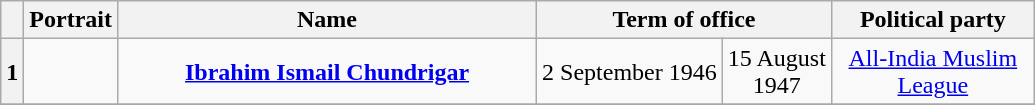<table class="wikitable" style="text-align:center">
<tr>
<th></th>
<th>Portrait</th>
<th style="width:17em">Name</th>
<th colspan="2">Term of office</th>
<th style="width:8em">Political party</th>
</tr>
<tr>
<th>1</th>
<td></td>
<td><strong><a href='#'>Ibrahim Ismail Chundrigar</a></strong></td>
<td>2 September 1946</td>
<td>15 August<br>1947</td>
<td><a href='#'>All-India Muslim League</a></td>
</tr>
<tr>
</tr>
</table>
